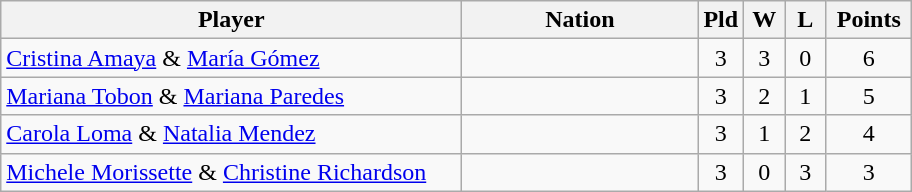<table class="wikitable" style="text-align:center">
<tr>
<th width="300">Player</th>
<th width="150">Nation</th>
<th width="20">Pld</th>
<th width="20">W</th>
<th width="20">L</th>
<th width="50">Points</th>
</tr>
<tr>
<td align="left"><a href='#'>Cristina Amaya</a> & <a href='#'>María Gómez</a></td>
<td align="left"></td>
<td>3</td>
<td>3</td>
<td>0</td>
<td>6</td>
</tr>
<tr>
<td align="left"><a href='#'>Mariana Tobon</a> & <a href='#'>Mariana Paredes</a></td>
<td align="left"></td>
<td>3</td>
<td>2</td>
<td>1</td>
<td>5</td>
</tr>
<tr>
<td align="left"><a href='#'>Carola Loma</a> & <a href='#'>Natalia Mendez</a></td>
<td align="left"></td>
<td>3</td>
<td>1</td>
<td>2</td>
<td>4</td>
</tr>
<tr>
<td align="left"><a href='#'>Michele Morissette</a> & <a href='#'>Christine Richardson</a></td>
<td align="left"></td>
<td>3</td>
<td>0</td>
<td>3</td>
<td>3</td>
</tr>
</table>
